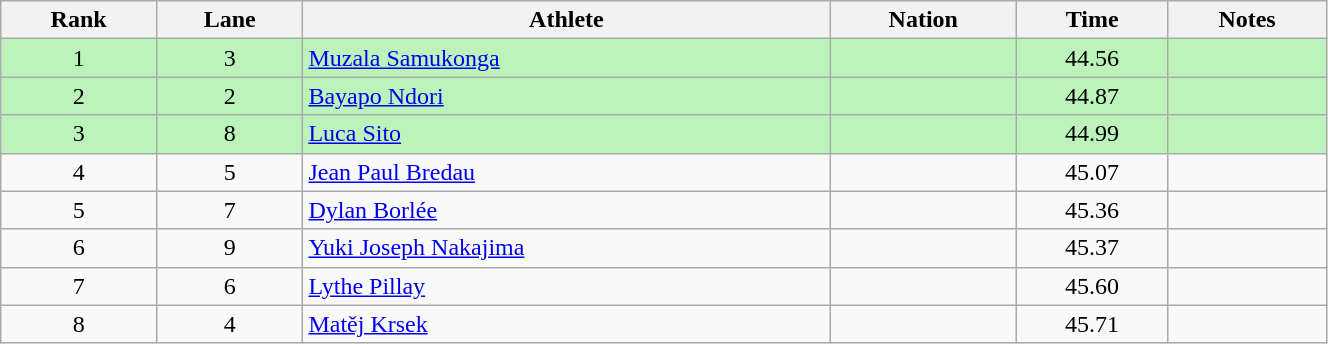<table class="wikitable sortable" style="text-align:center;width: 70%;">
<tr>
<th>Rank</th>
<th>Lane</th>
<th>Athlete</th>
<th>Nation</th>
<th>Time</th>
<th>Notes</th>
</tr>
<tr bgcolor=bbf3bb>
<td>1</td>
<td>3</td>
<td align=left><a href='#'>Muzala Samukonga</a></td>
<td align=left></td>
<td>44.56</td>
<td></td>
</tr>
<tr bgcolor=bbf3bb>
<td>2</td>
<td>2</td>
<td align=left><a href='#'>Bayapo Ndori</a></td>
<td align=left></td>
<td>44.87</td>
<td></td>
</tr>
<tr bgcolor=bbf3bb>
<td>3</td>
<td>8</td>
<td align=left><a href='#'>Luca Sito</a></td>
<td align=left></td>
<td>44.99</td>
<td></td>
</tr>
<tr>
<td>4</td>
<td>5</td>
<td align=left><a href='#'>Jean Paul Bredau</a></td>
<td align=left></td>
<td>45.07</td>
<td></td>
</tr>
<tr>
<td>5</td>
<td>7</td>
<td align=left><a href='#'>Dylan Borlée</a></td>
<td align=left></td>
<td>45.36</td>
<td></td>
</tr>
<tr>
<td>6</td>
<td>9</td>
<td align=left><a href='#'>Yuki Joseph Nakajima</a></td>
<td align=left></td>
<td>45.37</td>
<td></td>
</tr>
<tr>
<td>7</td>
<td>6</td>
<td align=left><a href='#'>Lythe Pillay</a></td>
<td align=left></td>
<td>45.60</td>
<td></td>
</tr>
<tr>
<td>8</td>
<td>4</td>
<td align=left><a href='#'>Matěj Krsek</a></td>
<td align=left></td>
<td>45.71</td>
<td></td>
</tr>
</table>
